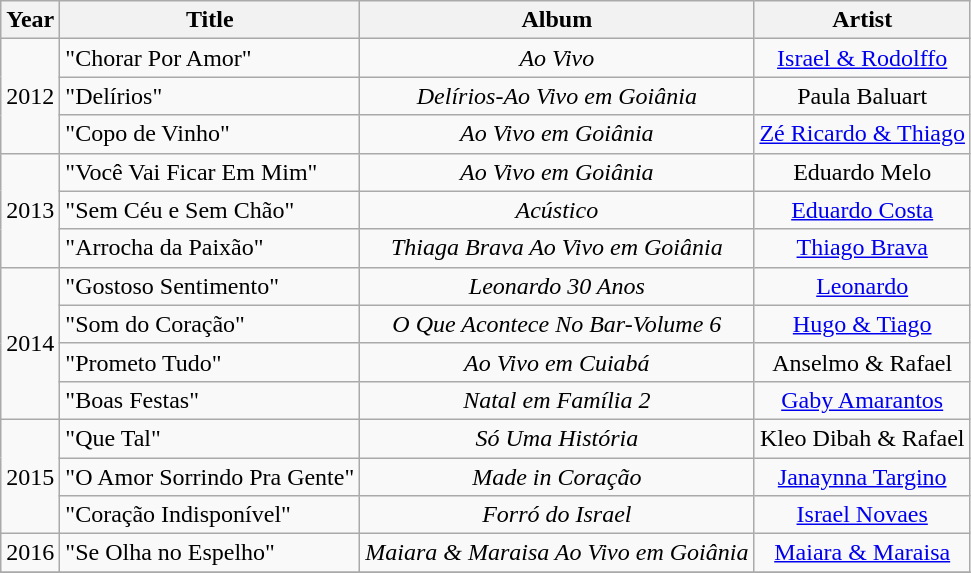<table class="wikitable">
<tr>
<th rowspan="1">Year</th>
<th rowspan="1">Title</th>
<th rowspan="1">Album</th>
<th rowspan="1">Artist</th>
</tr>
<tr>
<td align="center" rowspan="3">2012</td>
<td align="left">"Chorar Por Amor"</td>
<td align="center"><em>Ao Vivo</em></td>
<td align="center"><a href='#'>Israel & Rodolffo</a></td>
</tr>
<tr>
<td align="left">"Delírios"</td>
<td align="center"><em>Delírios-Ao Vivo em Goiânia</em></td>
<td align="center">Paula Baluart</td>
</tr>
<tr>
<td align="left">"Copo de Vinho"</td>
<td align="center"><em>Ao Vivo em Goiânia</em></td>
<td align="center"><a href='#'>Zé Ricardo & Thiago</a></td>
</tr>
<tr>
<td align="center" rowspan="3">2013</td>
<td align="left">"Você Vai Ficar Em Mim"</td>
<td align="center"><em>Ao Vivo em Goiânia</em></td>
<td align="center">Eduardo Melo</td>
</tr>
<tr>
<td align="left">"Sem Céu e Sem Chão"</td>
<td align="center"><em>Acústico</em></td>
<td align="center"><a href='#'>Eduardo Costa</a></td>
</tr>
<tr>
<td align="left">"Arrocha da Paixão"</td>
<td align="center"><em>Thiaga Brava Ao Vivo em Goiânia</em></td>
<td align="center"><a href='#'>Thiago Brava</a></td>
</tr>
<tr>
<td align="center" rowspan="4">2014</td>
<td align="left">"Gostoso Sentimento"</td>
<td align="center"><em>Leonardo 30 Anos</em></td>
<td align="center"><a href='#'>Leonardo</a></td>
</tr>
<tr>
<td align="left">"Som do Coração"</td>
<td align="center"><em>O Que Acontece No Bar-Volume 6</em></td>
<td align="center"><a href='#'>Hugo & Tiago</a></td>
</tr>
<tr>
<td align="left">"Prometo Tudo"</td>
<td align="center"><em>Ao Vivo em Cuiabá</em></td>
<td align="center">Anselmo & Rafael</td>
</tr>
<tr>
<td align="left">"Boas Festas"</td>
<td align="center"><em>Natal em Família 2</em></td>
<td align="center"><a href='#'>Gaby Amarantos</a></td>
</tr>
<tr>
<td align="center" rowspan="3">2015</td>
<td align="left">"Que Tal"</td>
<td align="center"><em>Só Uma História</em></td>
<td align="center">Kleo Dibah & Rafael</td>
</tr>
<tr>
<td align="left">"O Amor Sorrindo Pra Gente"</td>
<td align="center"><em>Made in Coração</em></td>
<td align="center"><a href='#'>Janaynna Targino</a></td>
</tr>
<tr>
<td align="left">"Coração Indisponível"</td>
<td align="center"><em>Forró do Israel</em></td>
<td align="center"><a href='#'>Israel Novaes</a></td>
</tr>
<tr>
<td align="center">2016</td>
<td align="left">"Se Olha no Espelho"</td>
<td align="center"><em>Maiara & Maraisa Ao Vivo em Goiânia</em></td>
<td align="center"><a href='#'>Maiara & Maraisa</a></td>
</tr>
<tr>
</tr>
</table>
